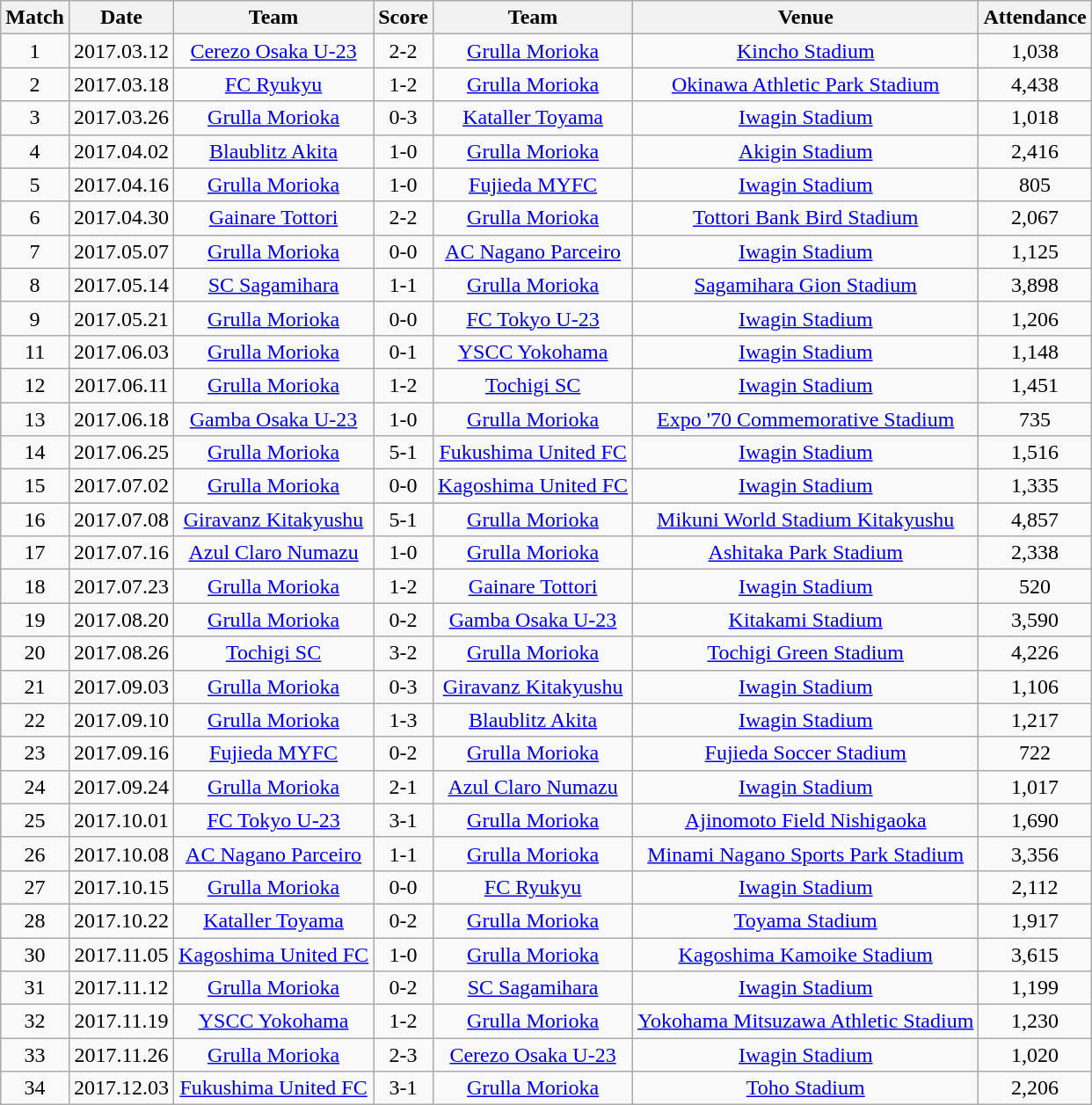<table class="wikitable" style="text-align:center;">
<tr>
<th>Match</th>
<th>Date</th>
<th>Team</th>
<th>Score</th>
<th>Team</th>
<th>Venue</th>
<th>Attendance</th>
</tr>
<tr>
<td>1</td>
<td>2017.03.12</td>
<td><a href='#'>Cerezo Osaka U-23</a></td>
<td>2-2</td>
<td><a href='#'>Grulla Morioka</a></td>
<td><a href='#'>Kincho Stadium</a></td>
<td>1,038</td>
</tr>
<tr>
<td>2</td>
<td>2017.03.18</td>
<td><a href='#'>FC Ryukyu</a></td>
<td>1-2</td>
<td><a href='#'>Grulla Morioka</a></td>
<td><a href='#'>Okinawa Athletic Park Stadium</a></td>
<td>4,438</td>
</tr>
<tr>
<td>3</td>
<td>2017.03.26</td>
<td><a href='#'>Grulla Morioka</a></td>
<td>0-3</td>
<td><a href='#'>Kataller Toyama</a></td>
<td><a href='#'>Iwagin Stadium</a></td>
<td>1,018</td>
</tr>
<tr>
<td>4</td>
<td>2017.04.02</td>
<td><a href='#'>Blaublitz Akita</a></td>
<td>1-0</td>
<td><a href='#'>Grulla Morioka</a></td>
<td><a href='#'>Akigin Stadium</a></td>
<td>2,416</td>
</tr>
<tr>
<td>5</td>
<td>2017.04.16</td>
<td><a href='#'>Grulla Morioka</a></td>
<td>1-0</td>
<td><a href='#'>Fujieda MYFC</a></td>
<td><a href='#'>Iwagin Stadium</a></td>
<td>805</td>
</tr>
<tr>
<td>6</td>
<td>2017.04.30</td>
<td><a href='#'>Gainare Tottori</a></td>
<td>2-2</td>
<td><a href='#'>Grulla Morioka</a></td>
<td><a href='#'>Tottori Bank Bird Stadium</a></td>
<td>2,067</td>
</tr>
<tr>
<td>7</td>
<td>2017.05.07</td>
<td><a href='#'>Grulla Morioka</a></td>
<td>0-0</td>
<td><a href='#'>AC Nagano Parceiro</a></td>
<td><a href='#'>Iwagin Stadium</a></td>
<td>1,125</td>
</tr>
<tr>
<td>8</td>
<td>2017.05.14</td>
<td><a href='#'>SC Sagamihara</a></td>
<td>1-1</td>
<td><a href='#'>Grulla Morioka</a></td>
<td><a href='#'>Sagamihara Gion Stadium</a></td>
<td>3,898</td>
</tr>
<tr>
<td>9</td>
<td>2017.05.21</td>
<td><a href='#'>Grulla Morioka</a></td>
<td>0-0</td>
<td><a href='#'>FC Tokyo U-23</a></td>
<td><a href='#'>Iwagin Stadium</a></td>
<td>1,206</td>
</tr>
<tr>
<td>11</td>
<td>2017.06.03</td>
<td><a href='#'>Grulla Morioka</a></td>
<td>0-1</td>
<td><a href='#'>YSCC Yokohama</a></td>
<td><a href='#'>Iwagin Stadium</a></td>
<td>1,148</td>
</tr>
<tr>
<td>12</td>
<td>2017.06.11</td>
<td><a href='#'>Grulla Morioka</a></td>
<td>1-2</td>
<td><a href='#'>Tochigi SC</a></td>
<td><a href='#'>Iwagin Stadium</a></td>
<td>1,451</td>
</tr>
<tr>
<td>13</td>
<td>2017.06.18</td>
<td><a href='#'>Gamba Osaka U-23</a></td>
<td>1-0</td>
<td><a href='#'>Grulla Morioka</a></td>
<td><a href='#'>Expo '70 Commemorative Stadium</a></td>
<td>735</td>
</tr>
<tr>
<td>14</td>
<td>2017.06.25</td>
<td><a href='#'>Grulla Morioka</a></td>
<td>5-1</td>
<td><a href='#'>Fukushima United FC</a></td>
<td><a href='#'>Iwagin Stadium</a></td>
<td>1,516</td>
</tr>
<tr>
<td>15</td>
<td>2017.07.02</td>
<td><a href='#'>Grulla Morioka</a></td>
<td>0-0</td>
<td><a href='#'>Kagoshima United FC</a></td>
<td><a href='#'>Iwagin Stadium</a></td>
<td>1,335</td>
</tr>
<tr>
<td>16</td>
<td>2017.07.08</td>
<td><a href='#'>Giravanz Kitakyushu</a></td>
<td>5-1</td>
<td><a href='#'>Grulla Morioka</a></td>
<td><a href='#'>Mikuni World Stadium Kitakyushu</a></td>
<td>4,857</td>
</tr>
<tr>
<td>17</td>
<td>2017.07.16</td>
<td><a href='#'>Azul Claro Numazu</a></td>
<td>1-0</td>
<td><a href='#'>Grulla Morioka</a></td>
<td><a href='#'>Ashitaka Park Stadium</a></td>
<td>2,338</td>
</tr>
<tr>
<td>18</td>
<td>2017.07.23</td>
<td><a href='#'>Grulla Morioka</a></td>
<td>1-2</td>
<td><a href='#'>Gainare Tottori</a></td>
<td><a href='#'>Iwagin Stadium</a></td>
<td>520</td>
</tr>
<tr>
<td>19</td>
<td>2017.08.20</td>
<td><a href='#'>Grulla Morioka</a></td>
<td>0-2</td>
<td><a href='#'>Gamba Osaka U-23</a></td>
<td><a href='#'>Kitakami Stadium</a></td>
<td>3,590</td>
</tr>
<tr>
<td>20</td>
<td>2017.08.26</td>
<td><a href='#'>Tochigi SC</a></td>
<td>3-2</td>
<td><a href='#'>Grulla Morioka</a></td>
<td><a href='#'>Tochigi Green Stadium</a></td>
<td>4,226</td>
</tr>
<tr>
<td>21</td>
<td>2017.09.03</td>
<td><a href='#'>Grulla Morioka</a></td>
<td>0-3</td>
<td><a href='#'>Giravanz Kitakyushu</a></td>
<td><a href='#'>Iwagin Stadium</a></td>
<td>1,106</td>
</tr>
<tr>
<td>22</td>
<td>2017.09.10</td>
<td><a href='#'>Grulla Morioka</a></td>
<td>1-3</td>
<td><a href='#'>Blaublitz Akita</a></td>
<td><a href='#'>Iwagin Stadium</a></td>
<td>1,217</td>
</tr>
<tr>
<td>23</td>
<td>2017.09.16</td>
<td><a href='#'>Fujieda MYFC</a></td>
<td>0-2</td>
<td><a href='#'>Grulla Morioka</a></td>
<td><a href='#'>Fujieda Soccer Stadium</a></td>
<td>722</td>
</tr>
<tr>
<td>24</td>
<td>2017.09.24</td>
<td><a href='#'>Grulla Morioka</a></td>
<td>2-1</td>
<td><a href='#'>Azul Claro Numazu</a></td>
<td><a href='#'>Iwagin Stadium</a></td>
<td>1,017</td>
</tr>
<tr>
<td>25</td>
<td>2017.10.01</td>
<td><a href='#'>FC Tokyo U-23</a></td>
<td>3-1</td>
<td><a href='#'>Grulla Morioka</a></td>
<td><a href='#'>Ajinomoto Field Nishigaoka</a></td>
<td>1,690</td>
</tr>
<tr>
<td>26</td>
<td>2017.10.08</td>
<td><a href='#'>AC Nagano Parceiro</a></td>
<td>1-1</td>
<td><a href='#'>Grulla Morioka</a></td>
<td><a href='#'>Minami Nagano Sports Park Stadium</a></td>
<td>3,356</td>
</tr>
<tr>
<td>27</td>
<td>2017.10.15</td>
<td><a href='#'>Grulla Morioka</a></td>
<td>0-0</td>
<td><a href='#'>FC Ryukyu</a></td>
<td><a href='#'>Iwagin Stadium</a></td>
<td>2,112</td>
</tr>
<tr>
<td>28</td>
<td>2017.10.22</td>
<td><a href='#'>Kataller Toyama</a></td>
<td>0-2</td>
<td><a href='#'>Grulla Morioka</a></td>
<td><a href='#'>Toyama Stadium</a></td>
<td>1,917</td>
</tr>
<tr>
<td>30</td>
<td>2017.11.05</td>
<td><a href='#'>Kagoshima United FC</a></td>
<td>1-0</td>
<td><a href='#'>Grulla Morioka</a></td>
<td><a href='#'>Kagoshima Kamoike Stadium</a></td>
<td>3,615</td>
</tr>
<tr>
<td>31</td>
<td>2017.11.12</td>
<td><a href='#'>Grulla Morioka</a></td>
<td>0-2</td>
<td><a href='#'>SC Sagamihara</a></td>
<td><a href='#'>Iwagin Stadium</a></td>
<td>1,199</td>
</tr>
<tr>
<td>32</td>
<td>2017.11.19</td>
<td><a href='#'>YSCC Yokohama</a></td>
<td>1-2</td>
<td><a href='#'>Grulla Morioka</a></td>
<td><a href='#'>Yokohama Mitsuzawa Athletic Stadium</a></td>
<td>1,230</td>
</tr>
<tr>
<td>33</td>
<td>2017.11.26</td>
<td><a href='#'>Grulla Morioka</a></td>
<td>2-3</td>
<td><a href='#'>Cerezo Osaka U-23</a></td>
<td><a href='#'>Iwagin Stadium</a></td>
<td>1,020</td>
</tr>
<tr>
<td>34</td>
<td>2017.12.03</td>
<td><a href='#'>Fukushima United FC</a></td>
<td>3-1</td>
<td><a href='#'>Grulla Morioka</a></td>
<td><a href='#'>Toho Stadium</a></td>
<td>2,206</td>
</tr>
</table>
